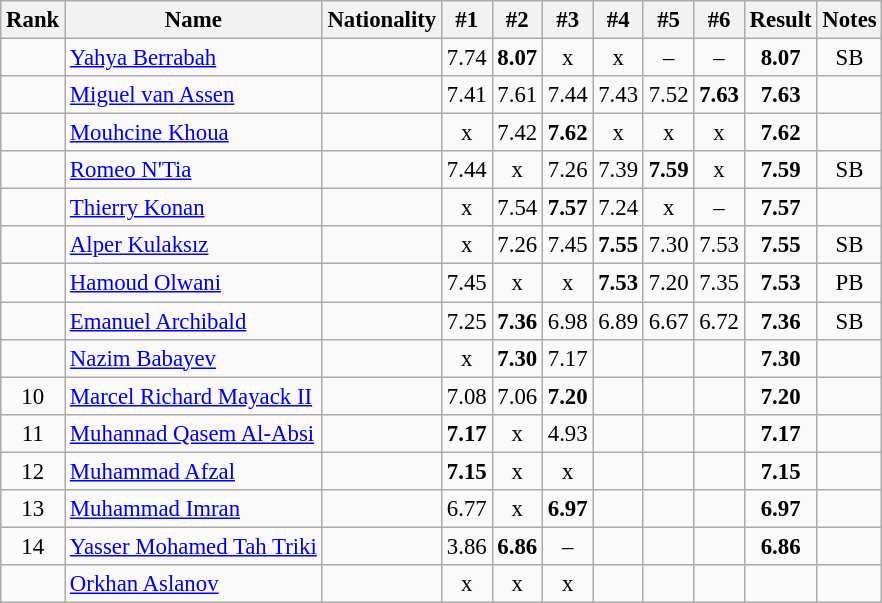<table class="wikitable sortable" style="text-align:center;font-size:95%">
<tr>
<th>Rank</th>
<th>Name</th>
<th>Nationality</th>
<th>#1</th>
<th>#2</th>
<th>#3</th>
<th>#4</th>
<th>#5</th>
<th>#6</th>
<th>Result</th>
<th>Notes</th>
</tr>
<tr>
<td></td>
<td align=left><a href='#'>Yahya Berrabah</a></td>
<td align=left></td>
<td>7.74</td>
<td><strong>8.07</strong></td>
<td>x</td>
<td>x</td>
<td>–</td>
<td>–</td>
<td><strong>8.07</strong></td>
<td>SB</td>
</tr>
<tr>
<td></td>
<td align=left><a href='#'>Miguel van Assen</a></td>
<td align=left></td>
<td>7.41</td>
<td>7.61</td>
<td>7.44</td>
<td>7.43</td>
<td>7.52</td>
<td><strong>7.63</strong></td>
<td><strong>7.63</strong></td>
<td></td>
</tr>
<tr>
<td></td>
<td align=left><a href='#'>Mouhcine Khoua</a></td>
<td align=left></td>
<td>x</td>
<td>7.42</td>
<td><strong>7.62</strong></td>
<td>x</td>
<td>x</td>
<td>x</td>
<td><strong>7.62</strong></td>
<td></td>
</tr>
<tr>
<td></td>
<td align=left><a href='#'>Romeo N'Tia</a></td>
<td align=left></td>
<td>7.44</td>
<td>x</td>
<td>7.26</td>
<td>7.39</td>
<td><strong>7.59</strong></td>
<td>x</td>
<td><strong>7.59</strong></td>
<td>SB</td>
</tr>
<tr>
<td></td>
<td align=left><a href='#'>Thierry Konan</a></td>
<td align=left></td>
<td>x</td>
<td>7.54</td>
<td><strong>7.57</strong></td>
<td>7.24</td>
<td>x</td>
<td>–</td>
<td><strong>7.57</strong></td>
<td></td>
</tr>
<tr>
<td></td>
<td align=left><a href='#'>Alper Kulaksız</a></td>
<td align=left></td>
<td>x</td>
<td>7.26</td>
<td>7.45</td>
<td><strong>7.55</strong></td>
<td>7.30</td>
<td>7.53</td>
<td><strong>7.55</strong></td>
<td>SB</td>
</tr>
<tr>
<td></td>
<td align=left><a href='#'>Hamoud Olwani</a></td>
<td align=left></td>
<td>7.45</td>
<td>x</td>
<td>x</td>
<td><strong>7.53</strong></td>
<td>7.20</td>
<td>7.35</td>
<td><strong>7.53</strong></td>
<td>PB</td>
</tr>
<tr>
<td></td>
<td align=left><a href='#'>Emanuel Archibald</a></td>
<td align=left></td>
<td>7.25</td>
<td><strong>7.36</strong></td>
<td>6.98</td>
<td>6.89</td>
<td>6.67</td>
<td>6.72</td>
<td><strong>7.36</strong></td>
<td>SB</td>
</tr>
<tr>
<td></td>
<td align=left><a href='#'>Nazim Babayev</a></td>
<td align=left></td>
<td>x</td>
<td><strong>7.30</strong></td>
<td>7.17</td>
<td></td>
<td></td>
<td></td>
<td><strong>7.30</strong></td>
<td></td>
</tr>
<tr>
<td>10</td>
<td align=left><a href='#'>Marcel Richard Mayack II</a></td>
<td align=left></td>
<td>7.08</td>
<td>7.06</td>
<td><strong>7.20</strong></td>
<td></td>
<td></td>
<td></td>
<td><strong>7.20</strong></td>
<td></td>
</tr>
<tr>
<td>11</td>
<td align=left><a href='#'>Muhannad Qasem Al-Absi</a></td>
<td align=left></td>
<td><strong>7.17</strong></td>
<td>x</td>
<td>4.93</td>
<td></td>
<td></td>
<td></td>
<td><strong>7.17</strong></td>
<td></td>
</tr>
<tr>
<td>12</td>
<td align=left><a href='#'>Muhammad Afzal</a></td>
<td align=left></td>
<td><strong>7.15</strong></td>
<td>x</td>
<td>x</td>
<td></td>
<td></td>
<td></td>
<td><strong>7.15</strong></td>
<td></td>
</tr>
<tr>
<td>13</td>
<td align=left><a href='#'>Muhammad Imran</a></td>
<td align=left></td>
<td>6.77</td>
<td>x</td>
<td><strong>6.97</strong></td>
<td></td>
<td></td>
<td></td>
<td><strong>6.97</strong></td>
<td></td>
</tr>
<tr>
<td>14</td>
<td align=left><a href='#'>Yasser Mohamed Tah Triki</a></td>
<td align=left></td>
<td>3.86</td>
<td><strong>6.86</strong></td>
<td>–</td>
<td></td>
<td></td>
<td></td>
<td><strong>6.86</strong></td>
<td></td>
</tr>
<tr>
<td></td>
<td align=left><a href='#'>Orkhan Aslanov</a></td>
<td align=left></td>
<td>x</td>
<td>x</td>
<td>x</td>
<td></td>
<td></td>
<td></td>
<td><strong></strong></td>
<td></td>
</tr>
</table>
